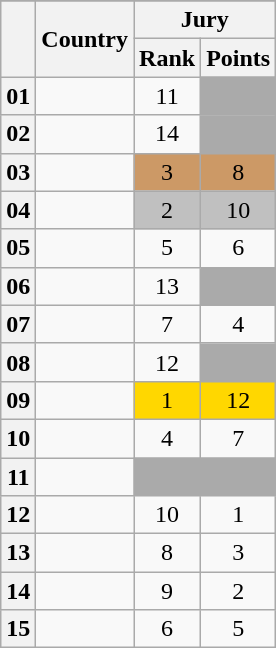<table class="sortable wikitable collapsible plainrowheaders" style="text-align:center;">
<tr>
</tr>
<tr>
<th scope="col" rowspan="2"></th>
<th scope="col" rowspan="2" class=unsortable>Country</th>
<th scope="col" colspan="2">Jury</th>
</tr>
<tr>
<th scope="col">Rank</th>
<th scope="col" class="unsortable">Points</th>
</tr>
<tr>
<th scope="row" style="text-align:center;">01</th>
<td style="text-align:left;"></td>
<td>11</td>
<td style="background:#AAAAAA;"></td>
</tr>
<tr>
<th scope="row" style="text-align:center;">02</th>
<td style="text-align:left;"></td>
<td>14</td>
<td style="background:#AAAAAA;"></td>
</tr>
<tr>
<th scope="row" style="text-align:center;">03</th>
<td style="text-align:left;"></td>
<td style="background:#CC9966;">3</td>
<td style="background:#CC9966;">8</td>
</tr>
<tr>
<th scope="row" style="text-align:center;">04</th>
<td style="text-align:left;"></td>
<td style="background:silver;">2</td>
<td style="background:silver;">10</td>
</tr>
<tr>
<th scope="row" style="text-align:center;">05</th>
<td style="text-align:left;"></td>
<td>5</td>
<td>6</td>
</tr>
<tr>
<th scope="row" style="text-align:center;">06</th>
<td style="text-align:left;"></td>
<td>13</td>
<td style="background:#AAAAAA;"></td>
</tr>
<tr>
<th scope="row" style="text-align:center;">07</th>
<td style="text-align:left;"></td>
<td>7</td>
<td>4</td>
</tr>
<tr>
<th scope="row" style="text-align:center;">08</th>
<td style="text-align:left;"></td>
<td>12</td>
<td style="background:#AAAAAA;"></td>
</tr>
<tr>
<th scope="row" style="text-align:center;">09</th>
<td style="text-align:left;"></td>
<td style="background:gold;">1</td>
<td style="background:gold;">12</td>
</tr>
<tr>
<th scope="row" style="text-align:center;">10</th>
<td style="text-align:left;"></td>
<td>4</td>
<td>7</td>
</tr>
<tr class=sortbottom>
<th scope="row" style="text-align:center;">11</th>
<td style="text-align:left;"></td>
<td style="background:#AAAAAA;"></td>
<td style="background:#AAAAAA;"></td>
</tr>
<tr>
<th scope="row" style="text-align:center;">12</th>
<td style="text-align:left;"></td>
<td>10</td>
<td>1</td>
</tr>
<tr>
<th scope="row" style="text-align:center;">13</th>
<td style="text-align:left;"></td>
<td>8</td>
<td>3</td>
</tr>
<tr>
<th scope="row" style="text-align:center;">14</th>
<td style="text-align:left;"></td>
<td>9</td>
<td>2</td>
</tr>
<tr>
<th scope="row" style="text-align:center;">15</th>
<td style="text-align:left;"></td>
<td>6</td>
<td>5</td>
</tr>
</table>
